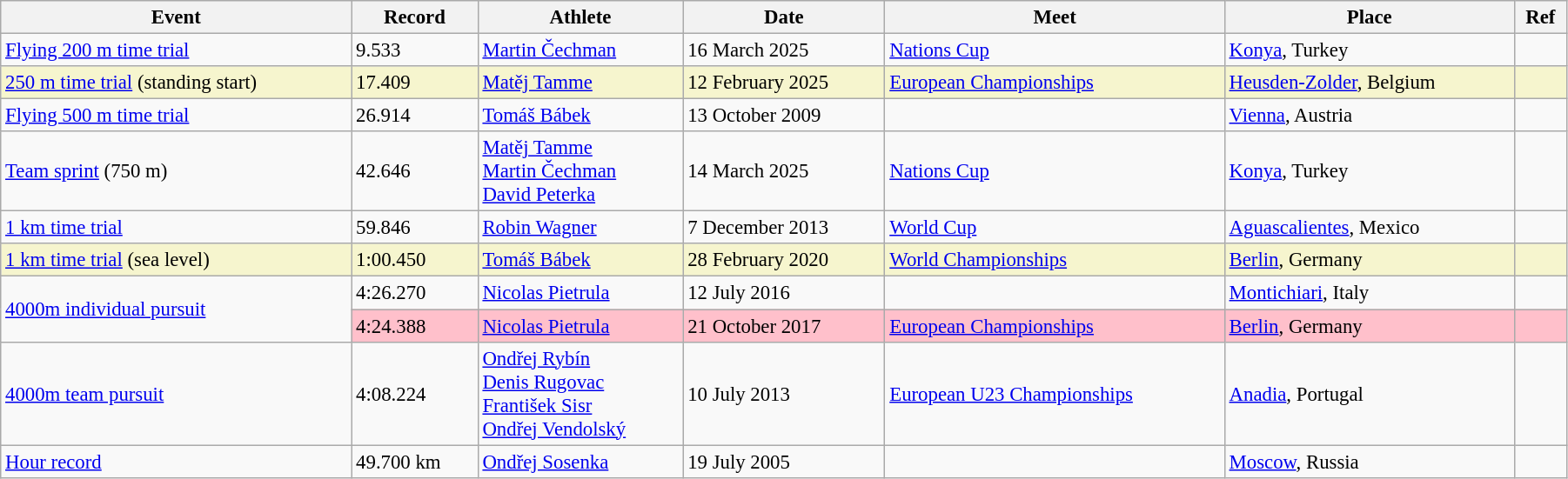<table class="wikitable" style="font-size:95%; width: 95%;">
<tr>
<th>Event</th>
<th>Record</th>
<th>Athlete</th>
<th>Date</th>
<th>Meet</th>
<th>Place</th>
<th>Ref</th>
</tr>
<tr>
<td><a href='#'>Flying 200 m time trial</a></td>
<td>9.533</td>
<td><a href='#'>Martin Čechman</a></td>
<td>16 March 2025</td>
<td><a href='#'>Nations Cup</a></td>
<td><a href='#'>Konya</a>, Turkey</td>
<td></td>
</tr>
<tr style="background:#f6F5CE;">
<td><a href='#'>250 m time trial</a> (standing start)</td>
<td>17.409</td>
<td><a href='#'>Matěj Tamme</a></td>
<td>12 February 2025</td>
<td><a href='#'>European Championships</a></td>
<td><a href='#'>Heusden-Zolder</a>, Belgium</td>
<td></td>
</tr>
<tr>
<td><a href='#'>Flying 500 m time trial</a></td>
<td>26.914</td>
<td><a href='#'>Tomáš Bábek</a></td>
<td>13 October 2009</td>
<td></td>
<td><a href='#'>Vienna</a>, Austria</td>
<td></td>
</tr>
<tr>
<td><a href='#'>Team sprint</a> (750 m)</td>
<td>42.646</td>
<td><a href='#'>Matěj Tamme</a><br><a href='#'>Martin Čechman</a><br><a href='#'>David Peterka</a></td>
<td>14 March 2025</td>
<td><a href='#'>Nations Cup</a></td>
<td><a href='#'>Konya</a>, Turkey</td>
<td></td>
</tr>
<tr>
<td><a href='#'>1 km time trial</a></td>
<td>59.846</td>
<td><a href='#'>Robin Wagner</a></td>
<td>7 December 2013</td>
<td><a href='#'>World Cup</a></td>
<td><a href='#'>Aguascalientes</a>, Mexico</td>
<td></td>
</tr>
<tr style="background:#f6F5CE;">
<td><a href='#'>1 km time trial</a> (sea level)</td>
<td>1:00.450</td>
<td><a href='#'>Tomáš Bábek</a></td>
<td>28 February 2020</td>
<td><a href='#'>World Championships</a></td>
<td><a href='#'>Berlin</a>, Germany</td>
<td></td>
</tr>
<tr>
<td rowspan=2><a href='#'>4000m individual pursuit</a></td>
<td>4:26.270</td>
<td><a href='#'>Nicolas Pietrula</a></td>
<td>12 July 2016</td>
<td></td>
<td><a href='#'>Montichiari</a>, Italy</td>
<td></td>
</tr>
<tr style="background:pink">
<td>4:24.388</td>
<td><a href='#'>Nicolas Pietrula</a></td>
<td>21 October 2017</td>
<td><a href='#'>European Championships</a></td>
<td><a href='#'>Berlin</a>, Germany</td>
<td></td>
</tr>
<tr>
<td><a href='#'>4000m team pursuit</a></td>
<td>4:08.224</td>
<td><a href='#'>Ondřej Rybín</a><br><a href='#'>Denis Rugovac</a><br><a href='#'>František Sisr</a><br><a href='#'>Ondřej Vendolský</a></td>
<td>10 July 2013</td>
<td><a href='#'>European U23 Championships</a></td>
<td><a href='#'>Anadia</a>, Portugal</td>
<td></td>
</tr>
<tr>
<td><a href='#'>Hour record</a></td>
<td>49.700 km</td>
<td><a href='#'>Ondřej Sosenka</a></td>
<td>19 July 2005</td>
<td></td>
<td><a href='#'>Moscow</a>, Russia</td>
<td></td>
</tr>
</table>
